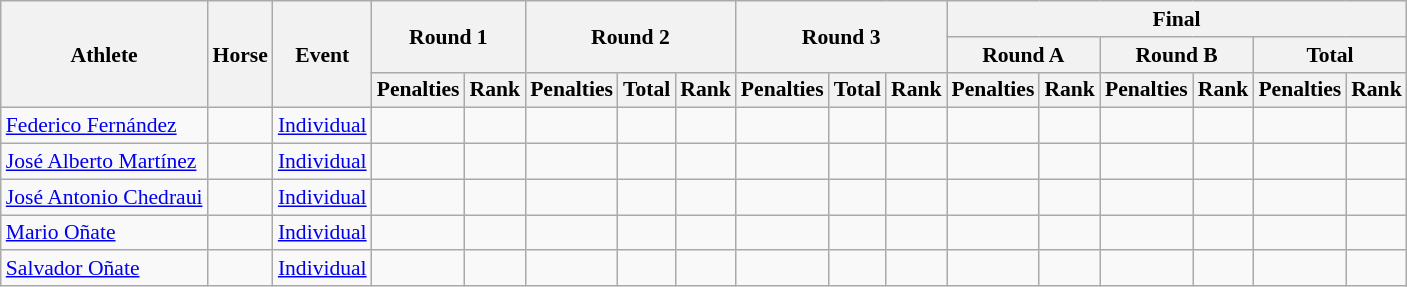<table class=wikitable style="font-size:90%">
<tr>
<th rowspan="3">Athlete</th>
<th rowspan="3">Horse</th>
<th rowspan="3">Event</th>
<th colspan="2" rowspan="2">Round 1</th>
<th colspan="3" rowspan="2">Round 2</th>
<th colspan="3" rowspan="2">Round 3</th>
<th colspan="6">Final</th>
</tr>
<tr>
<th colspan="2">Round A</th>
<th colspan="2">Round B</th>
<th colspan="2">Total</th>
</tr>
<tr>
<th>Penalties</th>
<th>Rank</th>
<th>Penalties</th>
<th>Total</th>
<th>Rank</th>
<th>Penalties</th>
<th>Total</th>
<th>Rank</th>
<th>Penalties</th>
<th>Rank</th>
<th>Penalties</th>
<th>Rank</th>
<th>Penalties</th>
<th>Rank</th>
</tr>
<tr>
<td><a href='#'>Federico Fernández</a></td>
<td></td>
<td><a href='#'>Individual</a></td>
<td align="center"></td>
<td align="center"></td>
<td align="center"></td>
<td align="center"></td>
<td align="center"></td>
<td align="center"></td>
<td align="center"></td>
<td align="center"></td>
<td align="center"></td>
<td align="center"></td>
<td align="center"></td>
<td align="center"></td>
<td align="center"></td>
<td align="center"></td>
</tr>
<tr>
<td><a href='#'>José Alberto Martínez</a></td>
<td></td>
<td><a href='#'>Individual</a></td>
<td align="center"></td>
<td align="center"></td>
<td align="center"></td>
<td align="center"></td>
<td align="center"></td>
<td align="center"></td>
<td align="center"></td>
<td align="center"></td>
<td align="center"></td>
<td align="center"></td>
<td align="center"></td>
<td align="center"></td>
<td align="center"></td>
<td align="center"></td>
</tr>
<tr>
<td><a href='#'>José Antonio Chedraui</a></td>
<td></td>
<td><a href='#'>Individual</a></td>
<td align="center"></td>
<td align="center"></td>
<td align="center"></td>
<td align="center"></td>
<td align="center"></td>
<td align="center"></td>
<td align="center"></td>
<td align="center"></td>
<td align="center"></td>
<td align="center"></td>
<td align="center"></td>
<td align="center"></td>
<td align="center"></td>
<td align="center"></td>
</tr>
<tr>
<td><a href='#'>Mario Oñate</a></td>
<td></td>
<td><a href='#'>Individual</a></td>
<td align="center"></td>
<td align="center"></td>
<td align="center"></td>
<td align="center"></td>
<td align="center"></td>
<td align="center"></td>
<td align="center"></td>
<td align="center"></td>
<td align="center"></td>
<td align="center"></td>
<td align="center"></td>
<td align="center"></td>
<td align="center"></td>
<td align="center"></td>
</tr>
<tr>
<td><a href='#'>Salvador Oñate</a></td>
<td></td>
<td><a href='#'>Individual</a></td>
<td align="center"></td>
<td align="center"></td>
<td align="center"></td>
<td align="center"></td>
<td align="center"></td>
<td align="center"></td>
<td align="center"></td>
<td align="center"></td>
<td align="center"></td>
<td align="center"></td>
<td align="center"></td>
<td align="center"></td>
<td align="center"></td>
<td align="center"></td>
</tr>
</table>
